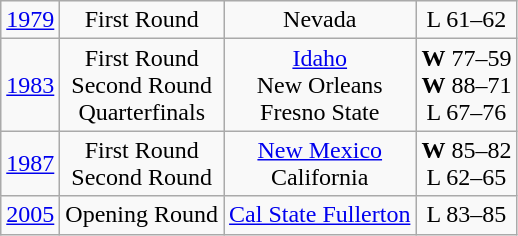<table class=wikitable style="text-align:center">
<tr>
<td><a href='#'>1979</a></td>
<td>First Round</td>
<td>Nevada</td>
<td>L 61–62</td>
</tr>
<tr>
<td><a href='#'>1983</a></td>
<td>First Round<br>Second Round<br>Quarterfinals</td>
<td><a href='#'>Idaho</a><br>New Orleans<br>Fresno State</td>
<td><strong>W</strong> 77–59<br><strong>W</strong> 88–71<br>L 67–76</td>
</tr>
<tr>
<td><a href='#'>1987</a></td>
<td>First Round<br>Second Round</td>
<td><a href='#'>New Mexico</a><br>California</td>
<td><strong>W</strong> 85–82<br>L 62–65</td>
</tr>
<tr>
<td><a href='#'>2005</a></td>
<td>Opening Round</td>
<td><a href='#'>Cal State Fullerton</a></td>
<td>L 83–85</td>
</tr>
</table>
